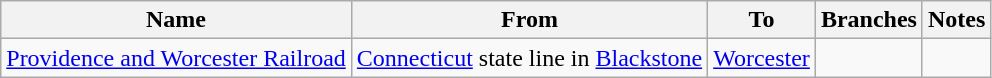<table class="wikitable">
<tr>
<th>Name</th>
<th>From</th>
<th>To</th>
<th>Branches</th>
<th>Notes</th>
</tr>
<tr>
<td><a href='#'>Providence and Worcester Railroad</a></td>
<td><a href='#'>Connecticut</a> state line in <a href='#'>Blackstone</a></td>
<td><a href='#'>Worcester</a></td>
<td></td>
<td></td>
</tr>
</table>
